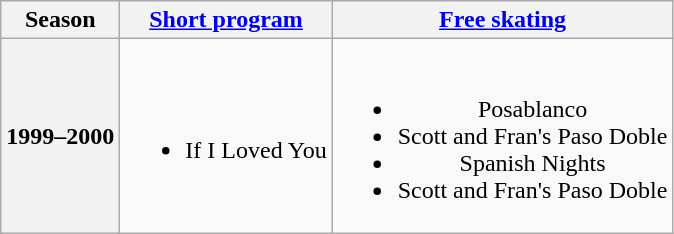<table class=wikitable style=text-align:center>
<tr>
<th>Season</th>
<th><a href='#'>Short program</a></th>
<th><a href='#'>Free skating</a></th>
</tr>
<tr>
<th>1999–2000 <br> </th>
<td><br><ul><li>If I Loved You <br></li></ul></td>
<td><br><ul><li>Posablanco</li><li>Scott and Fran's Paso Doble <br></li><li>Spanish Nights</li><li>Scott and Fran's Paso Doble</li></ul></td>
</tr>
</table>
